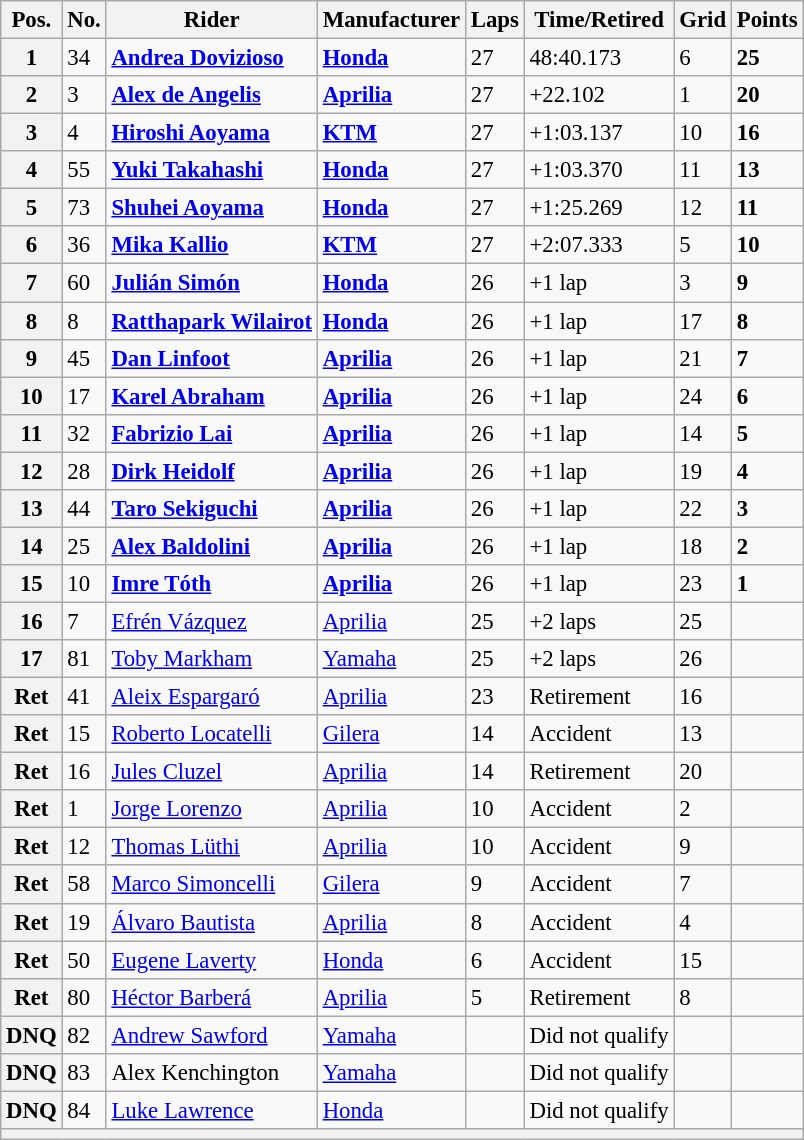<table class="wikitable" style="font-size: 95%;">
<tr>
<th>Pos.</th>
<th>No.</th>
<th>Rider</th>
<th>Manufacturer</th>
<th>Laps</th>
<th>Time/Retired</th>
<th>Grid</th>
<th>Points</th>
</tr>
<tr>
<th>1</th>
<td>34</td>
<td> <strong><a href='#'>Andrea Dovizioso</a></strong></td>
<td><strong><a href='#'>Honda</a></strong></td>
<td>27</td>
<td>48:40.173</td>
<td>6</td>
<td><strong>25</strong></td>
</tr>
<tr>
<th>2</th>
<td>3</td>
<td> <strong><a href='#'>Alex de Angelis</a></strong></td>
<td><strong><a href='#'>Aprilia</a></strong></td>
<td>27</td>
<td>+22.102</td>
<td>1</td>
<td><strong>20</strong></td>
</tr>
<tr>
<th>3</th>
<td>4</td>
<td> <strong><a href='#'>Hiroshi Aoyama</a></strong></td>
<td><strong><a href='#'>KTM</a></strong></td>
<td>27</td>
<td>+1:03.137</td>
<td>10</td>
<td><strong>16</strong></td>
</tr>
<tr>
<th>4</th>
<td>55</td>
<td> <strong><a href='#'>Yuki Takahashi</a></strong></td>
<td><strong><a href='#'>Honda</a></strong></td>
<td>27</td>
<td>+1:03.370</td>
<td>11</td>
<td><strong>13</strong></td>
</tr>
<tr>
<th>5</th>
<td>73</td>
<td> <strong><a href='#'>Shuhei Aoyama</a></strong></td>
<td><strong><a href='#'>Honda</a></strong></td>
<td>27</td>
<td>+1:25.269</td>
<td>12</td>
<td><strong>11</strong></td>
</tr>
<tr>
<th>6</th>
<td>36</td>
<td> <strong><a href='#'>Mika Kallio</a></strong></td>
<td><strong><a href='#'>KTM</a></strong></td>
<td>27</td>
<td>+2:07.333</td>
<td>5</td>
<td><strong>10</strong></td>
</tr>
<tr>
<th>7</th>
<td>60</td>
<td> <strong><a href='#'>Julián Simón</a></strong></td>
<td><strong><a href='#'>Honda</a></strong></td>
<td>26</td>
<td>+1 lap</td>
<td>3</td>
<td><strong>9</strong></td>
</tr>
<tr>
<th>8</th>
<td>8</td>
<td> <strong><a href='#'>Ratthapark Wilairot</a></strong></td>
<td><strong><a href='#'>Honda</a></strong></td>
<td>26</td>
<td>+1 lap</td>
<td>17</td>
<td><strong>8</strong></td>
</tr>
<tr>
<th>9</th>
<td>45</td>
<td> <strong><a href='#'>Dan Linfoot</a></strong></td>
<td><strong><a href='#'>Aprilia</a></strong></td>
<td>26</td>
<td>+1 lap</td>
<td>21</td>
<td><strong>7</strong></td>
</tr>
<tr>
<th>10</th>
<td>17</td>
<td> <strong><a href='#'>Karel Abraham</a></strong></td>
<td><strong><a href='#'>Aprilia</a></strong></td>
<td>26</td>
<td>+1 lap</td>
<td>24</td>
<td><strong>6</strong></td>
</tr>
<tr>
<th>11</th>
<td>32</td>
<td> <strong><a href='#'>Fabrizio Lai</a></strong></td>
<td><strong><a href='#'>Aprilia</a></strong></td>
<td>26</td>
<td>+1 lap</td>
<td>14</td>
<td><strong>5</strong></td>
</tr>
<tr>
<th>12</th>
<td>28</td>
<td> <strong><a href='#'>Dirk Heidolf</a></strong></td>
<td><strong><a href='#'>Aprilia</a></strong></td>
<td>26</td>
<td>+1 lap</td>
<td>19</td>
<td><strong>4</strong></td>
</tr>
<tr>
<th>13</th>
<td>44</td>
<td> <strong><a href='#'>Taro Sekiguchi</a></strong></td>
<td><strong><a href='#'>Aprilia</a></strong></td>
<td>26</td>
<td>+1 lap</td>
<td>22</td>
<td><strong>3</strong></td>
</tr>
<tr>
<th>14</th>
<td>25</td>
<td> <strong><a href='#'>Alex Baldolini</a></strong></td>
<td><strong><a href='#'>Aprilia</a></strong></td>
<td>26</td>
<td>+1 lap</td>
<td>18</td>
<td><strong>2</strong></td>
</tr>
<tr>
<th>15</th>
<td>10</td>
<td> <strong><a href='#'>Imre Tóth</a></strong></td>
<td><strong><a href='#'>Aprilia</a></strong></td>
<td>26</td>
<td>+1 lap</td>
<td>23</td>
<td><strong>1</strong></td>
</tr>
<tr>
<th>16</th>
<td>7</td>
<td> <a href='#'>Efrén Vázquez</a></td>
<td><a href='#'>Aprilia</a></td>
<td>25</td>
<td>+2 laps</td>
<td>25</td>
<td></td>
</tr>
<tr>
<th>17</th>
<td>81</td>
<td> <a href='#'>Toby Markham</a></td>
<td><a href='#'>Yamaha</a></td>
<td>25</td>
<td>+2 laps</td>
<td>26</td>
<td></td>
</tr>
<tr>
<th>Ret</th>
<td>41</td>
<td> <a href='#'>Aleix Espargaró</a></td>
<td><a href='#'>Aprilia</a></td>
<td>23</td>
<td>Retirement</td>
<td>16</td>
<td></td>
</tr>
<tr>
<th>Ret</th>
<td>15</td>
<td> <a href='#'>Roberto Locatelli</a></td>
<td><a href='#'>Gilera</a></td>
<td>14</td>
<td>Accident</td>
<td>13</td>
<td></td>
</tr>
<tr>
<th>Ret</th>
<td>16</td>
<td> <a href='#'>Jules Cluzel</a></td>
<td><a href='#'>Aprilia</a></td>
<td>14</td>
<td>Retirement</td>
<td>20</td>
<td></td>
</tr>
<tr>
<th>Ret</th>
<td>1</td>
<td> <a href='#'>Jorge Lorenzo</a></td>
<td><a href='#'>Aprilia</a></td>
<td>10</td>
<td>Accident</td>
<td>2</td>
<td></td>
</tr>
<tr>
<th>Ret</th>
<td>12</td>
<td> <a href='#'>Thomas Lüthi</a></td>
<td><a href='#'>Aprilia</a></td>
<td>10</td>
<td>Accident</td>
<td>9</td>
<td></td>
</tr>
<tr>
<th>Ret</th>
<td>58</td>
<td> <a href='#'>Marco Simoncelli</a></td>
<td><a href='#'>Gilera</a></td>
<td>9</td>
<td>Accident</td>
<td>7</td>
<td></td>
</tr>
<tr>
<th>Ret</th>
<td>19</td>
<td> <a href='#'>Álvaro Bautista</a></td>
<td><a href='#'>Aprilia</a></td>
<td>8</td>
<td>Accident</td>
<td>4</td>
<td></td>
</tr>
<tr>
<th>Ret</th>
<td>50</td>
<td> <a href='#'>Eugene Laverty</a></td>
<td><a href='#'>Honda</a></td>
<td>6</td>
<td>Accident</td>
<td>15</td>
<td></td>
</tr>
<tr>
<th>Ret</th>
<td>80</td>
<td> <a href='#'>Héctor Barberá</a></td>
<td><a href='#'>Aprilia</a></td>
<td>5</td>
<td>Retirement</td>
<td>8</td>
<td></td>
</tr>
<tr>
<th>DNQ</th>
<td>82</td>
<td> <a href='#'>Andrew Sawford</a></td>
<td><a href='#'>Yamaha</a></td>
<td></td>
<td>Did not qualify</td>
<td></td>
<td></td>
</tr>
<tr>
<th>DNQ</th>
<td>83</td>
<td> Alex Kenchington</td>
<td><a href='#'>Yamaha</a></td>
<td></td>
<td>Did not qualify</td>
<td></td>
<td></td>
</tr>
<tr>
<th>DNQ</th>
<td>84</td>
<td> <a href='#'>Luke Lawrence</a></td>
<td><a href='#'>Honda</a></td>
<td></td>
<td>Did not qualify</td>
<td></td>
<td></td>
</tr>
<tr>
<th colspan=8></th>
</tr>
</table>
